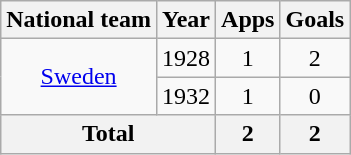<table class=wikitable style=text-align:center>
<tr>
<th>National team</th>
<th>Year</th>
<th>Apps</th>
<th>Goals</th>
</tr>
<tr>
<td rowspan="2"><a href='#'>Sweden</a></td>
<td>1928</td>
<td>1</td>
<td>2</td>
</tr>
<tr>
<td>1932</td>
<td>1</td>
<td>0</td>
</tr>
<tr>
<th colspan="2">Total</th>
<th>2</th>
<th>2</th>
</tr>
</table>
